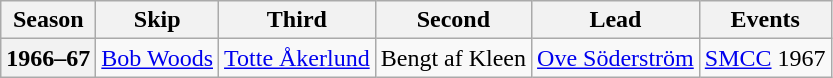<table class="wikitable">
<tr>
<th scope="col">Season</th>
<th scope="col">Skip</th>
<th scope="col">Third</th>
<th scope="col">Second</th>
<th scope="col">Lead</th>
<th scope="col">Events</th>
</tr>
<tr>
<th scope="row">1966–67</th>
<td><a href='#'>Bob Woods</a></td>
<td><a href='#'>Totte Åkerlund</a></td>
<td>Bengt af Kleen</td>
<td><a href='#'>Ove Söderström</a></td>
<td><a href='#'>SMCC</a> 1967 <br> </td>
</tr>
</table>
